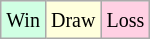<table class="wikitable">
<tr>
<td style="background-color: #d0ffe3;"><small>Win</small></td>
<td style="background-color: #ffffdd;"><small>Draw</small></td>
<td style="background-color: #ffd0e3;"><small>Loss</small></td>
</tr>
</table>
